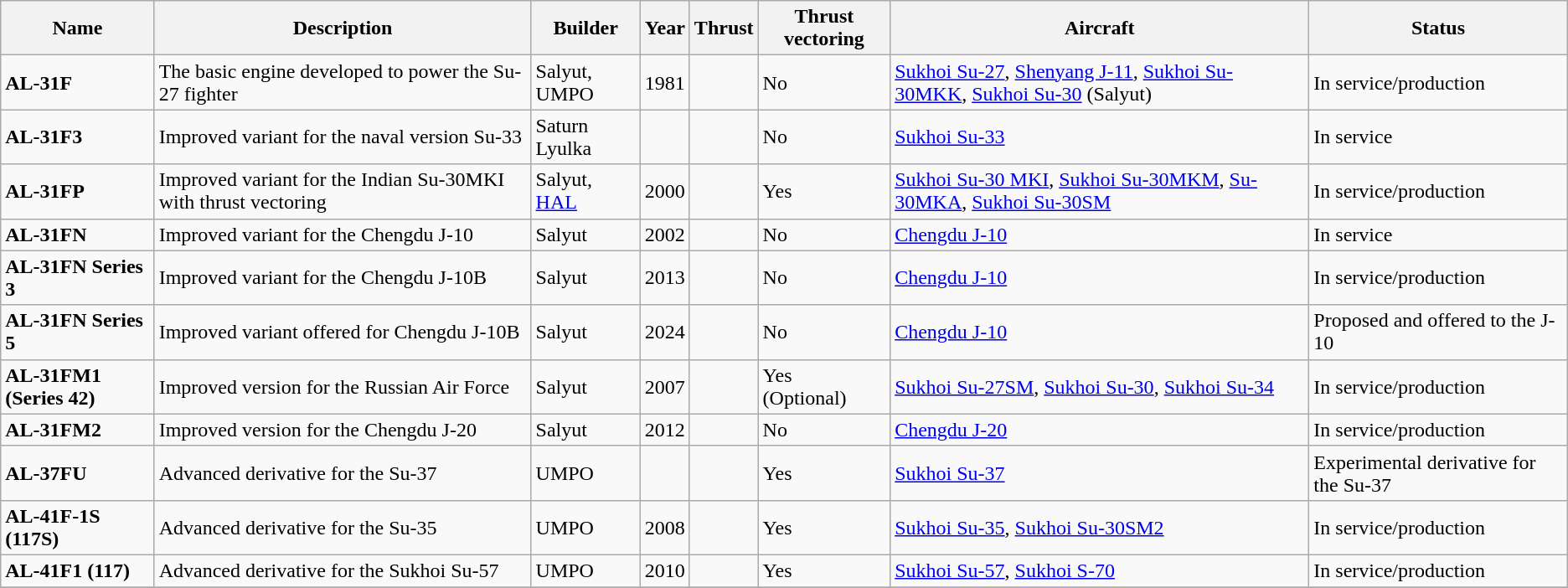<table class="wikitable sortable">
<tr>
<th>Name</th>
<th>Description</th>
<th>Builder</th>
<th>Year</th>
<th>Thrust</th>
<th>Thrust vectoring</th>
<th>Aircraft</th>
<th>Status</th>
</tr>
<tr>
<td><strong>AL-31F</strong></td>
<td>The basic engine developed to power the Su-27 fighter</td>
<td>Salyut, UMPO</td>
<td>1981</td>
<td></td>
<td>No</td>
<td><a href='#'>Sukhoi Su-27</a>, <a href='#'>Shenyang J-11</a>, <a href='#'>Sukhoi Su-30MKK</a>, <a href='#'>Sukhoi Su-30</a> (Salyut)</td>
<td>In service/production</td>
</tr>
<tr>
<td><strong>AL-31F3</strong></td>
<td>Improved variant for the naval version Su-33</td>
<td>Saturn Lyulka</td>
<td></td>
<td></td>
<td>No</td>
<td><a href='#'>Sukhoi Su-33</a></td>
<td>In service</td>
</tr>
<tr>
<td><strong>AL-31FP</strong></td>
<td>Improved variant for the Indian Su-30MKI with thrust vectoring</td>
<td>Salyut, <a href='#'>HAL</a></td>
<td>2000</td>
<td></td>
<td>Yes</td>
<td><a href='#'>Sukhoi Su-30 MKI</a>, <a href='#'>Sukhoi Su-30MKM</a>, <a href='#'>Su-30MKA</a>, <a href='#'>Sukhoi Su-30SM</a></td>
<td>In service/production</td>
</tr>
<tr>
<td><strong>AL-31FN</strong></td>
<td>Improved variant for the Chengdu J-10</td>
<td>Salyut</td>
<td>2002</td>
<td></td>
<td>No</td>
<td><a href='#'>Chengdu J-10</a></td>
<td>In service</td>
</tr>
<tr>
<td><strong>AL-31FN Series 3</strong></td>
<td>Improved variant for the Chengdu J-10B</td>
<td>Salyut</td>
<td>2013</td>
<td></td>
<td>No</td>
<td><a href='#'>Chengdu J-10</a></td>
<td>In service/production</td>
</tr>
<tr>
<td><strong>AL-31FN Series 5</strong></td>
<td>Improved variant offered for Chengdu J-10B</td>
<td>Salyut</td>
<td>2024</td>
<td></td>
<td>No</td>
<td><a href='#'>Chengdu J-10</a></td>
<td>Proposed and offered to the J-10</td>
</tr>
<tr>
<td><strong>AL-31FM1 (Series 42)</strong></td>
<td>Improved version for the Russian Air Force</td>
<td>Salyut</td>
<td>2007</td>
<td></td>
<td>Yes<br>(Optional)</td>
<td><a href='#'>Sukhoi Su-27SM</a>, <a href='#'>Sukhoi Su-30</a>, <a href='#'>Sukhoi Su-34</a></td>
<td>In service/production</td>
</tr>
<tr>
<td><strong>AL-31FM2</strong></td>
<td>Improved version for the Chengdu J-20</td>
<td>Salyut</td>
<td>2012</td>
<td></td>
<td>No</td>
<td><a href='#'>Chengdu J-20</a></td>
<td>In service/production</td>
</tr>
<tr>
<td><strong>AL-37FU</strong></td>
<td>Advanced derivative for the Su-37</td>
<td>UMPO</td>
<td></td>
<td></td>
<td>Yes</td>
<td><a href='#'>Sukhoi Su-37</a></td>
<td>Experimental derivative for the Su-37</td>
</tr>
<tr>
<td><strong>AL-41F-1S (117S)</strong></td>
<td>Advanced derivative for the Su-35</td>
<td>UMPO</td>
<td>2008</td>
<td></td>
<td>Yes</td>
<td><a href='#'>Sukhoi Su-35</a>, <a href='#'>Sukhoi Su-30SM2</a></td>
<td>In service/production</td>
</tr>
<tr>
<td><strong>AL-41F1 (117)</strong></td>
<td>Advanced derivative for the Sukhoi Su-57</td>
<td>UMPO</td>
<td>2010</td>
<td></td>
<td>Yes</td>
<td><a href='#'>Sukhoi Su-57</a>, <a href='#'>Sukhoi S-70</a></td>
<td>In service/production</td>
</tr>
<tr>
</tr>
</table>
